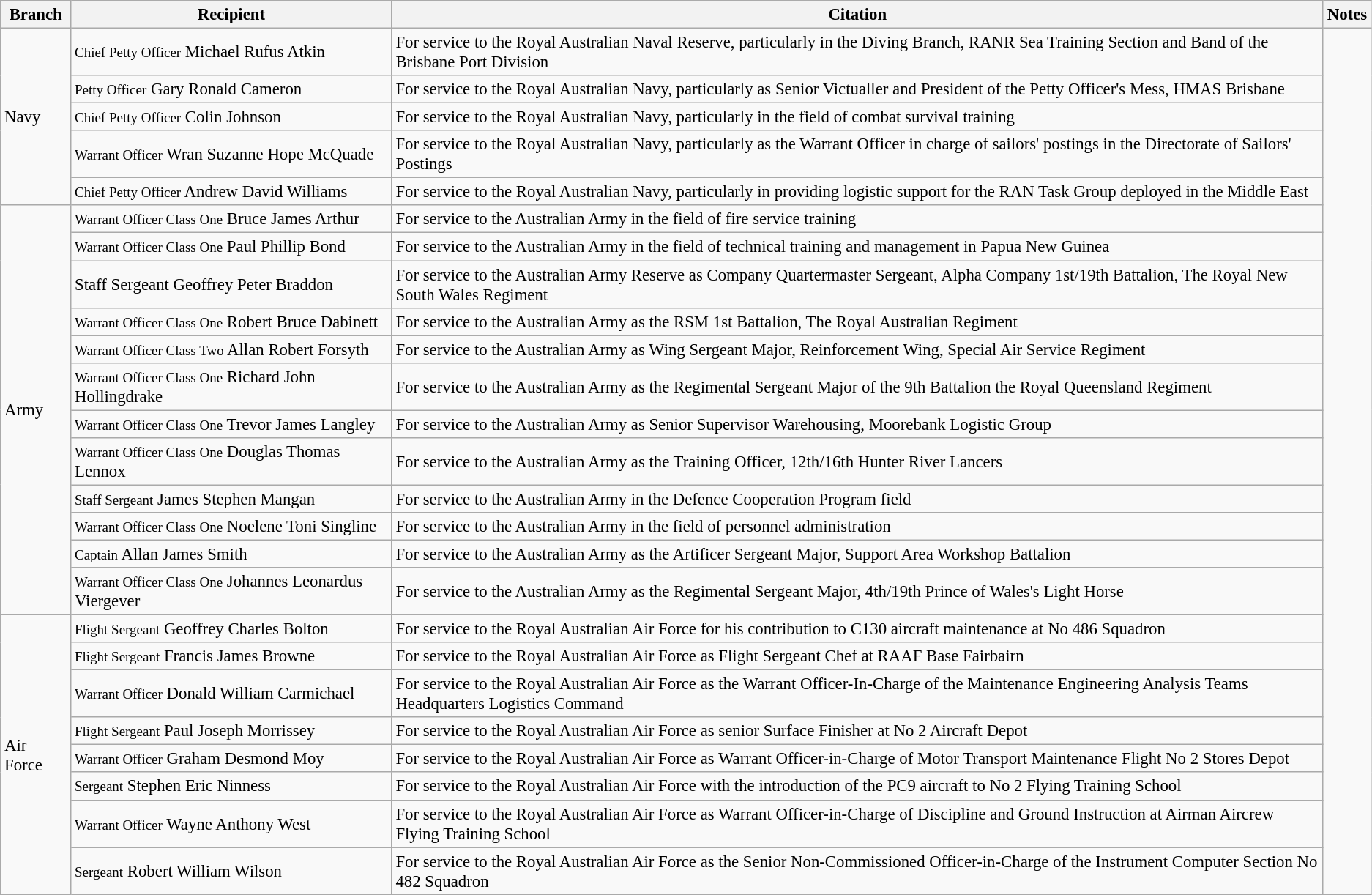<table class="wikitable" style="font-size:95%;">
<tr>
<th>Branch</th>
<th>Recipient</th>
<th>Citation</th>
<th>Notes</th>
</tr>
<tr>
<td rowspan="5">Navy</td>
<td><small>Chief Petty Officer</small> Michael Rufus Atkin</td>
<td>For service to the Royal Australian Naval Reserve, particularly in the Diving Branch, RANR Sea Training Section and Band of the Brisbane Port Division</td>
<td rowspan="25"></td>
</tr>
<tr>
<td><small>Petty Officer</small> Gary Ronald Cameron</td>
<td>For service to the Royal Australian Navy, particularly as Senior Victualler and President of the Petty Officer's Mess, HMAS Brisbane</td>
</tr>
<tr>
<td><small>Chief Petty Officer</small> Colin Johnson</td>
<td>For service to the Royal Australian Navy, particularly in the field of combat survival training</td>
</tr>
<tr>
<td><small>Warrant Officer</small> Wran Suzanne Hope McQuade</td>
<td>For service to the Royal Australian Navy, particularly as the Warrant Officer in charge of sailors' postings in the Directorate of Sailors' Postings</td>
</tr>
<tr>
<td><small>Chief Petty Officer</small> Andrew David Williams</td>
<td>For service to the Royal Australian Navy, particularly in providing logistic support for the RAN Task Group deployed in the Middle East</td>
</tr>
<tr>
<td rowspan="12">Army</td>
<td><small>Warrant Officer Class One</small> Bruce James Arthur</td>
<td>For service to the Australian Army in the field of fire service training</td>
</tr>
<tr>
<td><small>Warrant Officer Class One</small> Paul Phillip Bond</td>
<td>For service to the Australian Army in the field of technical training and management in Papua New Guinea</td>
</tr>
<tr>
<td>Staff Sergeant Geoffrey Peter Braddon</td>
<td>For service to the Australian Army Reserve as Company Quartermaster Sergeant, Alpha Company 1st/19th Battalion, The Royal New South Wales Regiment</td>
</tr>
<tr>
<td><small>Warrant Officer Class One</small> Robert Bruce Dabinett</td>
<td>For service to the Australian Army as the RSM 1st Battalion, The Royal Australian Regiment</td>
</tr>
<tr>
<td><small>Warrant Officer Class Two</small> Allan Robert Forsyth</td>
<td>For service to the Australian Army as Wing Sergeant Major, Reinforcement Wing, Special Air Service Regiment</td>
</tr>
<tr>
<td><small>Warrant Officer Class One</small> Richard John Hollingdrake</td>
<td>For service to the Australian Army as the Regimental Sergeant Major of the 9th Battalion the Royal Queensland Regiment</td>
</tr>
<tr>
<td><small>Warrant Officer Class One</small> Trevor James Langley</td>
<td>For service to the Australian Army as Senior Supervisor Warehousing, Moorebank Logistic Group</td>
</tr>
<tr>
<td><small>Warrant Officer Class One</small> Douglas Thomas Lennox</td>
<td>For service to the Australian Army as the Training Officer, 12th/16th Hunter River Lancers</td>
</tr>
<tr>
<td><small>Staff Sergeant</small> James Stephen Mangan</td>
<td>For service to the Australian Army in the Defence Cooperation Program field</td>
</tr>
<tr>
<td><small>Warrant Officer Class One</small> Noelene Toni Singline</td>
<td>For service to the Australian Army in the field of personnel administration</td>
</tr>
<tr>
<td><small>Captain</small> Allan James Smith</td>
<td>For service to the Australian Army as the Artificer Sergeant Major, Support Area Workshop Battalion</td>
</tr>
<tr>
<td><small>Warrant Officer Class One</small> Johannes Leonardus Viergever</td>
<td>For service to the Australian Army as the Regimental Sergeant Major, 4th/19th Prince of Wales's Light Horse</td>
</tr>
<tr>
<td rowspan="8">Air Force</td>
<td><small>Flight Sergeant</small> Geoffrey Charles Bolton</td>
<td>For service to the Royal Australian Air Force for his contribution to C130 aircraft maintenance at No 486 Squadron</td>
</tr>
<tr>
<td><small>Flight Sergeant</small> Francis James Browne</td>
<td>For service to the Royal Australian Air Force as Flight Sergeant Chef at RAAF Base Fairbairn</td>
</tr>
<tr>
<td><small>Warrant Officer</small> Donald William Carmichael</td>
<td>For service to the Royal Australian Air Force as the Warrant Officer-In-Charge of the Maintenance Engineering Analysis Teams Headquarters Logistics Command</td>
</tr>
<tr>
<td><small>Flight Sergeant</small> Paul Joseph Morrissey</td>
<td>For service to the Royal Australian Air Force as senior Surface Finisher at No 2 Aircraft Depot</td>
</tr>
<tr>
<td><small>Warrant Officer</small> Graham Desmond Moy</td>
<td>For service to the Royal Australian Air Force as Warrant Officer-in-Charge of Motor Transport Maintenance Flight No 2 Stores Depot</td>
</tr>
<tr>
<td><small>Sergeant</small> Stephen Eric Ninness</td>
<td>For service to the Royal Australian Air Force with the introduction of the PC9 aircraft to No 2 Flying Training School</td>
</tr>
<tr>
<td><small>Warrant Officer</small> Wayne Anthony West</td>
<td>For service to the Royal Australian Air Force as Warrant Officer-in-Charge of Discipline and Ground Instruction at Airman Aircrew Flying Training School</td>
</tr>
<tr>
<td><small>Sergeant</small> Robert William Wilson</td>
<td>For service to the Royal Australian Air Force as the Senior Non-Commissioned Officer-in-Charge of the Instrument Computer Section No 482 Squadron</td>
</tr>
</table>
